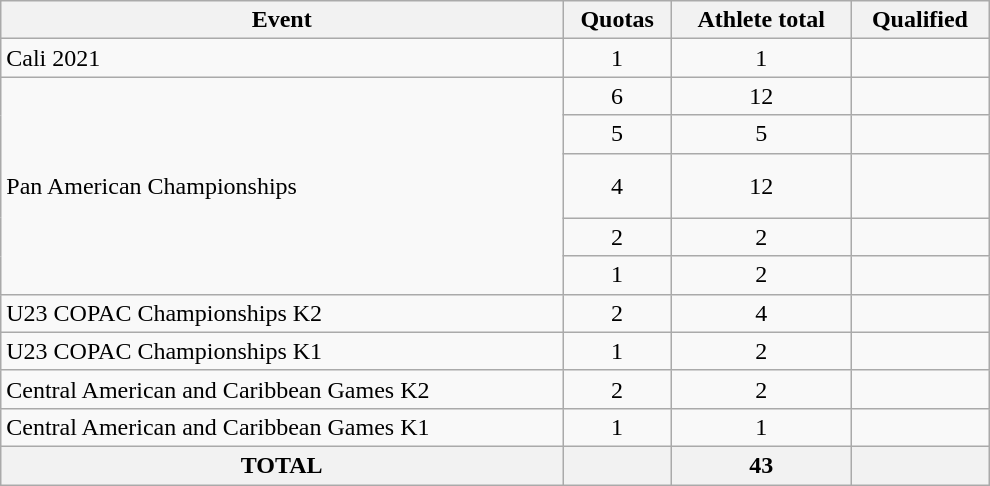<table class="wikitable" width=660>
<tr>
<th>Event</th>
<th>Quotas</th>
<th>Athlete total</th>
<th>Qualified</th>
</tr>
<tr>
<td>Cali 2021</td>
<td align=center>1</td>
<td align=center>1</td>
<td></td>
</tr>
<tr>
<td rowspan=5>Pan American Championships</td>
<td align=center>6</td>
<td align=center>12</td>
<td><br></td>
</tr>
<tr>
<td align=center>5</td>
<td align=center>5</td>
<td></td>
</tr>
<tr>
<td align=center>4</td>
<td align=center>12</td>
<td><br><br></td>
</tr>
<tr>
<td align=center>2</td>
<td align=center>2</td>
<td></td>
</tr>
<tr>
<td align=center>1</td>
<td align=center>2</td>
<td><br></td>
</tr>
<tr>
<td>U23 COPAC Championships K2</td>
<td align=center>2</td>
<td align=center>4</td>
<td><br></td>
</tr>
<tr>
<td>U23 COPAC Championships K1</td>
<td align=center>1</td>
<td align=center>2</td>
<td><br></td>
</tr>
<tr>
<td>Central American and Caribbean Games K2</td>
<td align=center>2</td>
<td align=center>2</td>
<td></td>
</tr>
<tr>
<td>Central American and Caribbean Games K1</td>
<td align=center>1</td>
<td align=center>1</td>
<td></td>
</tr>
<tr>
<th>TOTAL</th>
<th></th>
<th>43</th>
<th></th>
</tr>
</table>
